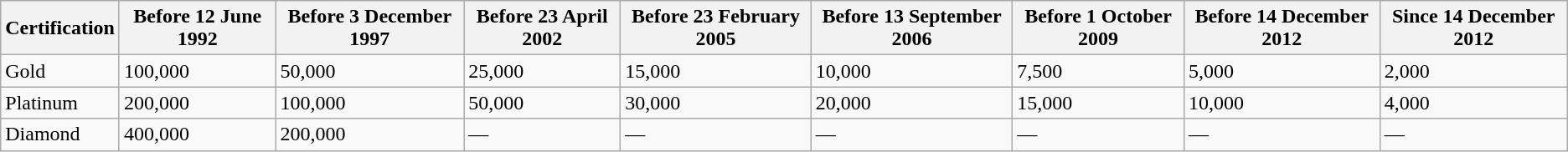<table class="wikitable">
<tr>
<th>Certification</th>
<th>Before 12 June 1992</th>
<th>Before 3 December 1997</th>
<th>Before 23 April 2002</th>
<th>Before 23 February 2005</th>
<th>Before 13 September 2006</th>
<th>Before 1 October 2009</th>
<th>Before 14 December 2012</th>
<th>Since 14 December 2012</th>
</tr>
<tr>
<td>Gold</td>
<td>100,000</td>
<td>50,000</td>
<td>25,000</td>
<td>15,000</td>
<td>10,000</td>
<td>7,500</td>
<td>5,000</td>
<td>2,000</td>
</tr>
<tr>
<td>Platinum</td>
<td>200,000</td>
<td>100,000</td>
<td>50,000</td>
<td>30,000</td>
<td>20,000</td>
<td>15,000</td>
<td>10,000</td>
<td>4,000</td>
</tr>
<tr>
<td>Diamond</td>
<td>400,000</td>
<td>200,000</td>
<td>—</td>
<td>—</td>
<td>—</td>
<td>—</td>
<td>—</td>
<td>—</td>
</tr>
</table>
